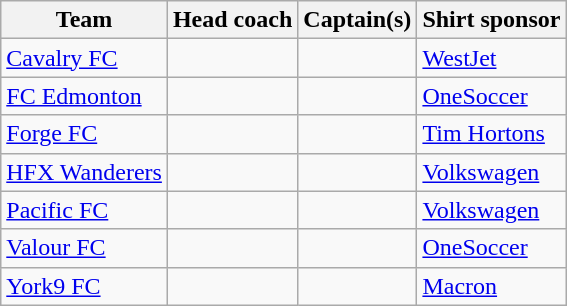<table class="wikitable sortable" style="text-align: left;">
<tr>
<th>Team</th>
<th>Head coach</th>
<th>Captain(s)</th>
<th>Shirt sponsor</th>
</tr>
<tr>
<td><a href='#'>Cavalry FC</a></td>
<td> </td>
<td> </td>
<td><a href='#'>WestJet</a></td>
</tr>
<tr>
<td><a href='#'>FC Edmonton</a></td>
<td> </td>
<td> </td>
<td><a href='#'>OneSoccer</a></td>
</tr>
<tr>
<td><a href='#'>Forge FC</a></td>
<td> </td>
<td> </td>
<td><a href='#'>Tim Hortons</a></td>
</tr>
<tr>
<td><a href='#'>HFX Wanderers</a></td>
<td> </td>
<td> </td>
<td><a href='#'>Volkswagen</a></td>
</tr>
<tr>
<td><a href='#'>Pacific FC</a></td>
<td> </td>
<td> </td>
<td><a href='#'>Volkswagen</a></td>
</tr>
<tr>
<td><a href='#'>Valour FC</a></td>
<td> </td>
<td> </td>
<td><a href='#'>OneSoccer</a></td>
</tr>
<tr>
<td><a href='#'>York9 FC</a></td>
<td> </td>
<td> </td>
<td><a href='#'>Macron</a></td>
</tr>
</table>
